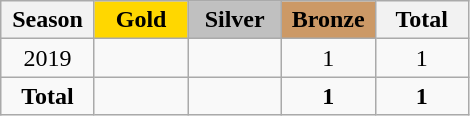<table class="wikitable" style="text-align:center">
<tr>
<th width = "55">Season</th>
<th width = "55" style="background: gold;">Gold</th>
<th width = "55" style="background: silver;">Silver</th>
<th width = "55" style="background: #cc9966;">Bronze</th>
<th width = "55">Total</th>
</tr>
<tr>
<td>2019</td>
<td></td>
<td></td>
<td>1</td>
<td>1</td>
</tr>
<tr>
<td><strong>Total</strong></td>
<td></td>
<td></td>
<td><strong>1</strong></td>
<td><strong>1</strong></td>
</tr>
</table>
